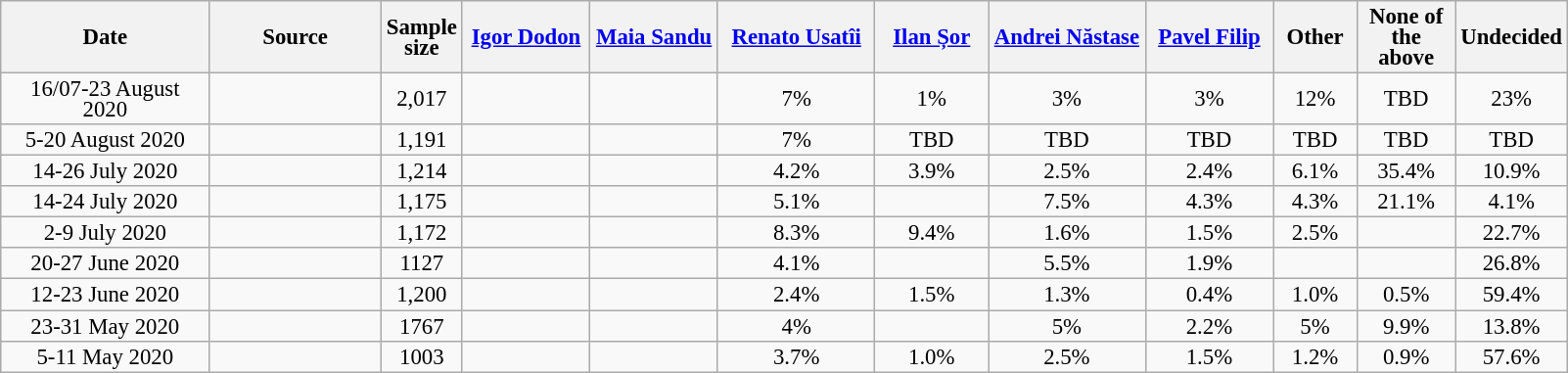<table class="wikitable" style="text-align:center;font-size:95%;line-height:14px;">
<tr>
<th style="width:135px;">Date</th>
<th style="width:110px;">Source</th>
<th style="width:45px;">Sample size</th>
<th style="width:80px;"><a href='#'>Igor Dodon</a><br></th>
<th style="width:80px;"><a href='#'>Maia Sandu</a><br></th>
<th style="width:100px;"><a href='#'>Renato Usatîi</a><br></th>
<th style="width:70px;"><a href='#'>Ilan Șor</a><br></th>
<th style="width:100px;"><a href='#'>Andrei Năstase</a><br></th>
<th style="width:80px;"><a href='#'>Pavel Filip</a><br></th>
<th style="width:50px;">Other</th>
<th style="width:60px;">None of the above</th>
<th style="width:60px;">Undecided</th>
</tr>
<tr>
<td>16/07-23 August 2020</td>
<td></td>
<td>2,017</td>
<td></td>
<td></td>
<td>7%</td>
<td>1%</td>
<td>3%</td>
<td>3%</td>
<td>12%</td>
<td>TBD</td>
<td>23%</td>
</tr>
<tr>
<td>5-20 August 2020</td>
<td></td>
<td>1,191</td>
<td></td>
<td></td>
<td>7%</td>
<td>TBD</td>
<td>TBD</td>
<td>TBD</td>
<td>TBD</td>
<td>TBD</td>
<td>TBD</td>
</tr>
<tr>
<td>14-26 July 2020</td>
<td></td>
<td 1,214>1,214</td>
<td></td>
<td></td>
<td>4.2%</td>
<td>3.9%</td>
<td>2.5%</td>
<td>2.4%</td>
<td>6.1%</td>
<td>35.4%</td>
<td>10.9%</td>
</tr>
<tr>
<td>14-24 July 2020</td>
<td></td>
<td 1,175>1,175</td>
<td></td>
<td></td>
<td>5.1%</td>
<td></td>
<td>7.5%</td>
<td>4.3%</td>
<td>4.3%</td>
<td>21.1%</td>
<td>4.1%</td>
</tr>
<tr>
<td>2-9 July 2020</td>
<td></td>
<td 1,172>1,172</td>
<td></td>
<td></td>
<td>8.3%</td>
<td>9.4%</td>
<td 2.5%>1.6%</td>
<td>1.5%</td>
<td>2.5%</td>
<td></td>
<td>22.7%</td>
</tr>
<tr>
<td>20-27 June 2020</td>
<td></td>
<td>1127</td>
<td></td>
<td></td>
<td>4.1%</td>
<td></td>
<td>5.5%</td>
<td>1.9%</td>
<td></td>
<td></td>
<td>26.8%</td>
</tr>
<tr>
<td>12-23 June 2020</td>
<td></td>
<td 1,200>1,200</td>
<td></td>
<td></td>
<td>2.4%</td>
<td>1.5%</td>
<td>1.3%</td>
<td>0.4%</td>
<td>1.0%</td>
<td>0.5%</td>
<td>59.4%</td>
</tr>
<tr>
<td>23-31 May 2020</td>
<td></td>
<td>1767</td>
<td></td>
<td></td>
<td>4%</td>
<td></td>
<td>5%</td>
<td>2.2%</td>
<td>5%</td>
<td>9.9%</td>
<td>13.8%</td>
</tr>
<tr>
<td>5-11 May 2020</td>
<td></td>
<td>1003</td>
<td></td>
<td></td>
<td>3.7%</td>
<td>1.0%</td>
<td>2.5%</td>
<td>1.5%</td>
<td>1.2%</td>
<td>0.9%</td>
<td>57.6%</td>
</tr>
</table>
